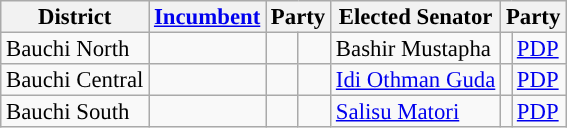<table class="sortable wikitable" style="font-size:95%;line-height:14px;">
<tr>
<th class="unsortable">District</th>
<th class="unsortable"><a href='#'>Incumbent</a></th>
<th colspan="2">Party</th>
<th class="unsortable">Elected Senator</th>
<th colspan="2">Party</th>
</tr>
<tr>
<td>Bauchi North</td>
<td></td>
<td></td>
<td></td>
<td>Bashir Mustapha</td>
<td style="background:"></td>
<td><a href='#'>PDP</a></td>
</tr>
<tr>
<td>Bauchi Central</td>
<td></td>
<td></td>
<td></td>
<td><a href='#'>Idi Othman Guda</a></td>
<td style="background:"></td>
<td><a href='#'>PDP</a></td>
</tr>
<tr>
<td>Bauchi South</td>
<td></td>
<td></td>
<td></td>
<td><a href='#'>Salisu Matori</a></td>
<td style="background:"></td>
<td><a href='#'>PDP</a></td>
</tr>
</table>
